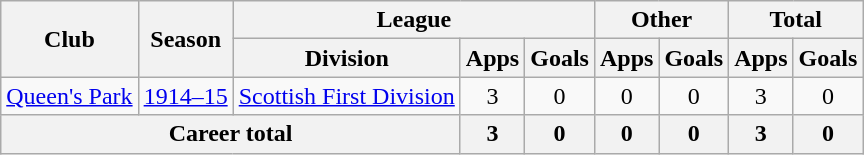<table class="wikitable" style="text-align: center;">
<tr>
<th rowspan="2">Club</th>
<th rowspan="2">Season</th>
<th colspan="3">League</th>
<th colspan="2">Other</th>
<th colspan="2">Total</th>
</tr>
<tr>
<th>Division</th>
<th>Apps</th>
<th>Goals</th>
<th>Apps</th>
<th>Goals</th>
<th>Apps</th>
<th>Goals</th>
</tr>
<tr>
<td><a href='#'>Queen's Park</a></td>
<td><a href='#'>1914–15</a></td>
<td><a href='#'>Scottish First Division</a></td>
<td>3</td>
<td>0</td>
<td>0</td>
<td>0</td>
<td>3</td>
<td>0</td>
</tr>
<tr>
<th colspan="3">Career total</th>
<th>3</th>
<th>0</th>
<th>0</th>
<th>0</th>
<th>3</th>
<th>0</th>
</tr>
</table>
